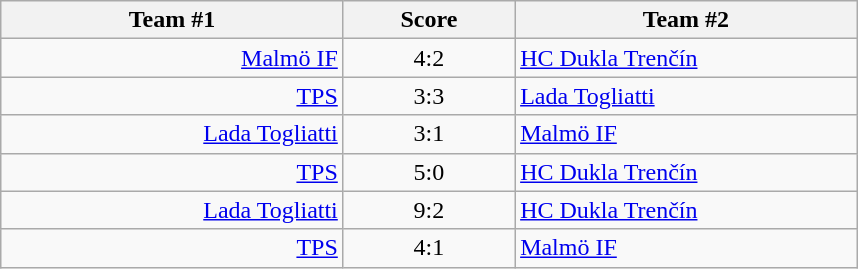<table class="wikitable" style="text-align: center;">
<tr>
<th width=22%>Team #1</th>
<th width=11%>Score</th>
<th width=22%>Team #2</th>
</tr>
<tr>
<td style="text-align: right;"><a href='#'>Malmö IF</a> </td>
<td>4:2</td>
<td style="text-align: left;"> <a href='#'>HC Dukla Trenčín</a></td>
</tr>
<tr>
<td style="text-align: right;"><a href='#'>TPS</a> </td>
<td>3:3</td>
<td style="text-align: left;"> <a href='#'>Lada Togliatti</a></td>
</tr>
<tr>
<td style="text-align: right;"><a href='#'>Lada Togliatti</a> </td>
<td>3:1</td>
<td style="text-align: left;"> <a href='#'>Malmö IF</a></td>
</tr>
<tr>
<td style="text-align: right;"><a href='#'>TPS</a> </td>
<td>5:0</td>
<td style="text-align: left;"> <a href='#'>HC Dukla Trenčín</a></td>
</tr>
<tr>
<td style="text-align: right;"><a href='#'>Lada Togliatti</a> </td>
<td>9:2</td>
<td style="text-align: left;"> <a href='#'>HC Dukla Trenčín</a></td>
</tr>
<tr>
<td style="text-align: right;"><a href='#'>TPS</a> </td>
<td>4:1</td>
<td style="text-align: left;"> <a href='#'>Malmö IF</a></td>
</tr>
</table>
